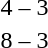<table style="text-align:center">
<tr>
<th width=200></th>
<th width=100></th>
<th width=200></th>
</tr>
<tr>
<td align=right><strong></strong></td>
<td>4 – 3</td>
<td align=left></td>
</tr>
<tr>
<td align=right><strong></strong></td>
<td>8 – 3</td>
<td align=left></td>
</tr>
</table>
